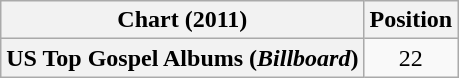<table class="wikitable plainrowheaders"  style="text-align:center">
<tr>
<th scope="col">Chart (2011)</th>
<th scope="col">Position</th>
</tr>
<tr>
<th scope="row">US Top Gospel Albums (<em>Billboard</em>)</th>
<td>22</td>
</tr>
</table>
